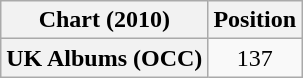<table class="wikitable plainrowheaders" style="text-align:center">
<tr>
<th scope="col">Chart (2010)</th>
<th scope="col">Position</th>
</tr>
<tr>
<th scope="row">UK Albums (OCC)</th>
<td>137</td>
</tr>
</table>
